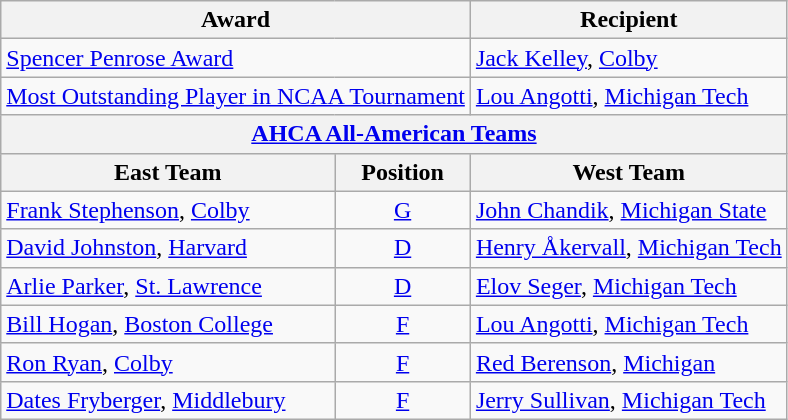<table class="wikitable">
<tr>
<th colspan=2>Award</th>
<th>Recipient</th>
</tr>
<tr>
<td colspan=2><a href='#'>Spencer Penrose Award</a></td>
<td><a href='#'>Jack Kelley</a>, <a href='#'>Colby</a></td>
</tr>
<tr>
<td colspan=2><a href='#'>Most Outstanding Player in NCAA Tournament</a></td>
<td><a href='#'>Lou Angotti</a>, <a href='#'>Michigan Tech</a></td>
</tr>
<tr>
<th colspan=3><a href='#'>AHCA All-American Teams</a></th>
</tr>
<tr>
<th>East Team</th>
<th>  Position  </th>
<th>West Team</th>
</tr>
<tr>
<td><a href='#'>Frank Stephenson</a>, <a href='#'>Colby</a></td>
<td align=center><a href='#'>G</a></td>
<td><a href='#'>John Chandik</a>, <a href='#'>Michigan State</a></td>
</tr>
<tr>
<td><a href='#'>David Johnston</a>, <a href='#'>Harvard</a></td>
<td align=center><a href='#'>D</a></td>
<td><a href='#'>Henry Åkervall</a>, <a href='#'>Michigan Tech</a></td>
</tr>
<tr>
<td><a href='#'>Arlie Parker</a>, <a href='#'>St. Lawrence</a></td>
<td align=center><a href='#'>D</a></td>
<td><a href='#'>Elov Seger</a>, <a href='#'>Michigan Tech</a></td>
</tr>
<tr>
<td><a href='#'>Bill Hogan</a>, <a href='#'>Boston College</a></td>
<td align=center><a href='#'>F</a></td>
<td><a href='#'>Lou Angotti</a>, <a href='#'>Michigan Tech</a></td>
</tr>
<tr>
<td><a href='#'>Ron Ryan</a>, <a href='#'>Colby</a></td>
<td align=center><a href='#'>F</a></td>
<td><a href='#'>Red Berenson</a>, <a href='#'>Michigan</a></td>
</tr>
<tr>
<td><a href='#'>Dates Fryberger</a>, <a href='#'>Middlebury</a></td>
<td align=center><a href='#'>F</a></td>
<td><a href='#'>Jerry Sullivan</a>, <a href='#'>Michigan Tech</a></td>
</tr>
</table>
